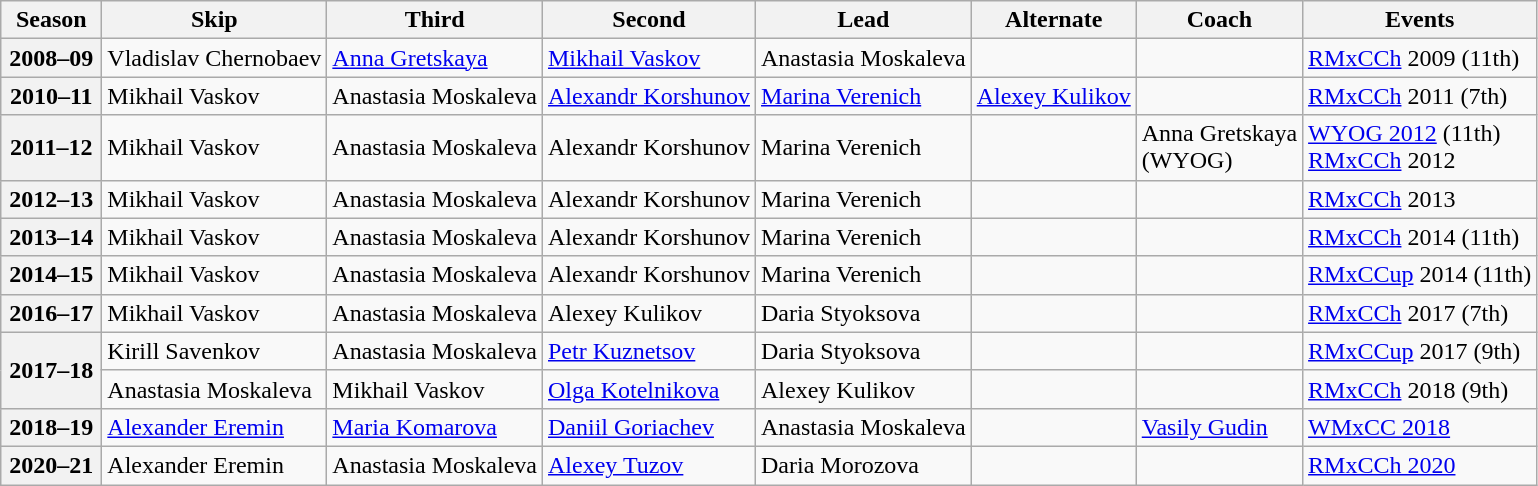<table class="wikitable">
<tr>
<th scope"col" width=60>Season</th>
<th scope"col">Skip</th>
<th scope"col">Third</th>
<th scope"col">Second</th>
<th scope"col">Lead</th>
<th scope"col">Alternate</th>
<th scope"col">Coach</th>
<th scope"col">Events</th>
</tr>
<tr>
<th scope="row">2008–09</th>
<td>Vladislav Chernobaev</td>
<td><a href='#'>Anna Gretskaya</a></td>
<td><a href='#'>Mikhail Vaskov</a></td>
<td>Anastasia Moskaleva</td>
<td></td>
<td></td>
<td><a href='#'>RMxCCh</a> 2009 (11th)</td>
</tr>
<tr>
<th scope="row">2010–11</th>
<td>Mikhail Vaskov</td>
<td>Anastasia Moskaleva</td>
<td><a href='#'>Alexandr Korshunov</a></td>
<td><a href='#'>Marina Verenich</a></td>
<td><a href='#'>Alexey Kulikov</a></td>
<td></td>
<td><a href='#'>RMxCCh</a> 2011 (7th)</td>
</tr>
<tr>
<th scope="row">2011–12</th>
<td>Mikhail Vaskov</td>
<td>Anastasia Moskaleva</td>
<td>Alexandr Korshunov</td>
<td>Marina Verenich</td>
<td></td>
<td>Anna Gretskaya<br>(WYOG)</td>
<td><a href='#'>WYOG 2012</a> (11th)<br><a href='#'>RMxCCh</a> 2012 </td>
</tr>
<tr>
<th scope="row">2012–13</th>
<td>Mikhail Vaskov</td>
<td>Anastasia Moskaleva</td>
<td>Alexandr Korshunov</td>
<td>Marina Verenich</td>
<td></td>
<td></td>
<td><a href='#'>RMxCCh</a> 2013 </td>
</tr>
<tr>
<th scope="row">2013–14</th>
<td>Mikhail Vaskov</td>
<td>Anastasia Moskaleva</td>
<td>Alexandr Korshunov</td>
<td>Marina Verenich</td>
<td></td>
<td></td>
<td><a href='#'>RMxCCh</a> 2014 (11th)</td>
</tr>
<tr>
<th scope="row">2014–15</th>
<td>Mikhail Vaskov</td>
<td>Anastasia Moskaleva</td>
<td>Alexandr Korshunov</td>
<td>Marina Verenich</td>
<td></td>
<td></td>
<td><a href='#'>RMxCCup</a> 2014 (11th)</td>
</tr>
<tr>
<th scope="row">2016–17</th>
<td>Mikhail Vaskov</td>
<td>Anastasia Moskaleva</td>
<td>Alexey Kulikov</td>
<td>Daria Styoksova</td>
<td></td>
<td></td>
<td><a href='#'>RMxCCh</a> 2017 (7th)</td>
</tr>
<tr>
<th scope="row" rowspan=2>2017–18</th>
<td>Kirill Savenkov</td>
<td>Anastasia Moskaleva</td>
<td><a href='#'>Petr Kuznetsov</a></td>
<td>Daria Styoksova</td>
<td></td>
<td></td>
<td><a href='#'>RMxCCup</a> 2017 (9th)</td>
</tr>
<tr>
<td>Anastasia Moskaleva</td>
<td>Mikhail Vaskov</td>
<td><a href='#'>Olga Kotelnikova</a></td>
<td>Alexey Kulikov</td>
<td></td>
<td></td>
<td><a href='#'>RMxCCh</a> 2018 (9th)</td>
</tr>
<tr>
<th scope="row">2018–19</th>
<td><a href='#'>Alexander Eremin</a></td>
<td><a href='#'>Maria Komarova</a></td>
<td><a href='#'>Daniil Goriachev</a></td>
<td>Anastasia Moskaleva</td>
<td></td>
<td><a href='#'>Vasily Gudin</a></td>
<td><a href='#'>WMxCC 2018</a> </td>
</tr>
<tr>
<th scope="row">2020–21</th>
<td>Alexander Eremin</td>
<td>Anastasia Moskaleva</td>
<td><a href='#'>Alexey Tuzov</a></td>
<td>Daria Morozova</td>
<td></td>
<td></td>
<td><a href='#'>RMxCCh 2020</a> </td>
</tr>
</table>
